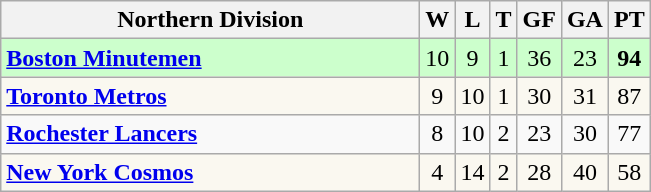<table class="wikitable" style="text-align:center">
<tr>
<th style="width:17em">Northern Division</th>
<th>W</th>
<th>L</th>
<th>T</th>
<th>GF</th>
<th>GA</th>
<th>PT</th>
</tr>
<tr style="text-align:center; background:#cfc;">
<td align=left><strong><a href='#'>Boston Minutemen</a></strong></td>
<td>10</td>
<td>9</td>
<td>1</td>
<td>36</td>
<td>23</td>
<td><strong>94</strong></td>
</tr>
<tr style="text-align:center; background:#faf8f0;">
<td align=left><strong><a href='#'>Toronto Metros</a></strong></td>
<td>9</td>
<td>10</td>
<td>1</td>
<td>30</td>
<td>31</td>
<td>87</td>
</tr>
<tr align=center>
<td align=left><strong><a href='#'>Rochester Lancers</a></strong></td>
<td>8</td>
<td>10</td>
<td>2</td>
<td>23</td>
<td>30</td>
<td>77</td>
</tr>
<tr style="text-align:center; background:#faf8f0;">
<td align=left><strong><a href='#'>New York Cosmos</a></strong></td>
<td>4</td>
<td>14</td>
<td>2</td>
<td>28</td>
<td>40</td>
<td>58</td>
</tr>
</table>
